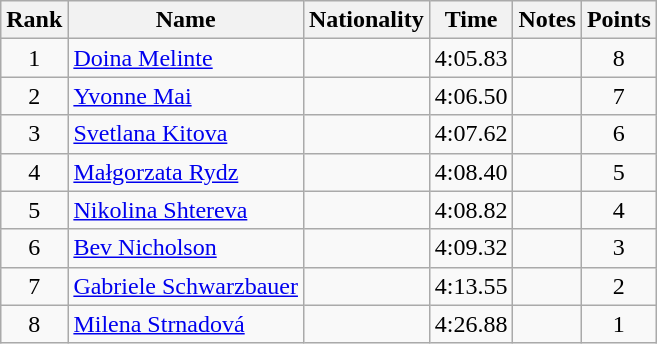<table class="wikitable sortable" style="text-align:center">
<tr>
<th>Rank</th>
<th>Name</th>
<th>Nationality</th>
<th>Time</th>
<th>Notes</th>
<th>Points</th>
</tr>
<tr>
<td>1</td>
<td align=left><a href='#'>Doina Melinte</a></td>
<td align=left></td>
<td>4:05.83</td>
<td></td>
<td>8</td>
</tr>
<tr>
<td>2</td>
<td align=left><a href='#'>Yvonne Mai</a></td>
<td align=left></td>
<td>4:06.50</td>
<td></td>
<td>7</td>
</tr>
<tr>
<td>3</td>
<td align=left><a href='#'>Svetlana Kitova</a></td>
<td align=left></td>
<td>4:07.62</td>
<td></td>
<td>6</td>
</tr>
<tr>
<td>4</td>
<td align=left><a href='#'>Małgorzata Rydz</a></td>
<td align=left></td>
<td>4:08.40</td>
<td></td>
<td>5</td>
</tr>
<tr>
<td>5</td>
<td align=left><a href='#'>Nikolina Shtereva</a></td>
<td align=left></td>
<td>4:08.82</td>
<td></td>
<td>4</td>
</tr>
<tr>
<td>6</td>
<td align=left><a href='#'>Bev Nicholson</a></td>
<td align=left></td>
<td>4:09.32</td>
<td></td>
<td>3</td>
</tr>
<tr>
<td>7</td>
<td align=left><a href='#'>Gabriele Schwarzbauer</a></td>
<td align=left></td>
<td>4:13.55</td>
<td></td>
<td>2</td>
</tr>
<tr>
<td>8</td>
<td align=left><a href='#'>Milena Strnadová</a></td>
<td align=left></td>
<td>4:26.88</td>
<td></td>
<td>1</td>
</tr>
</table>
